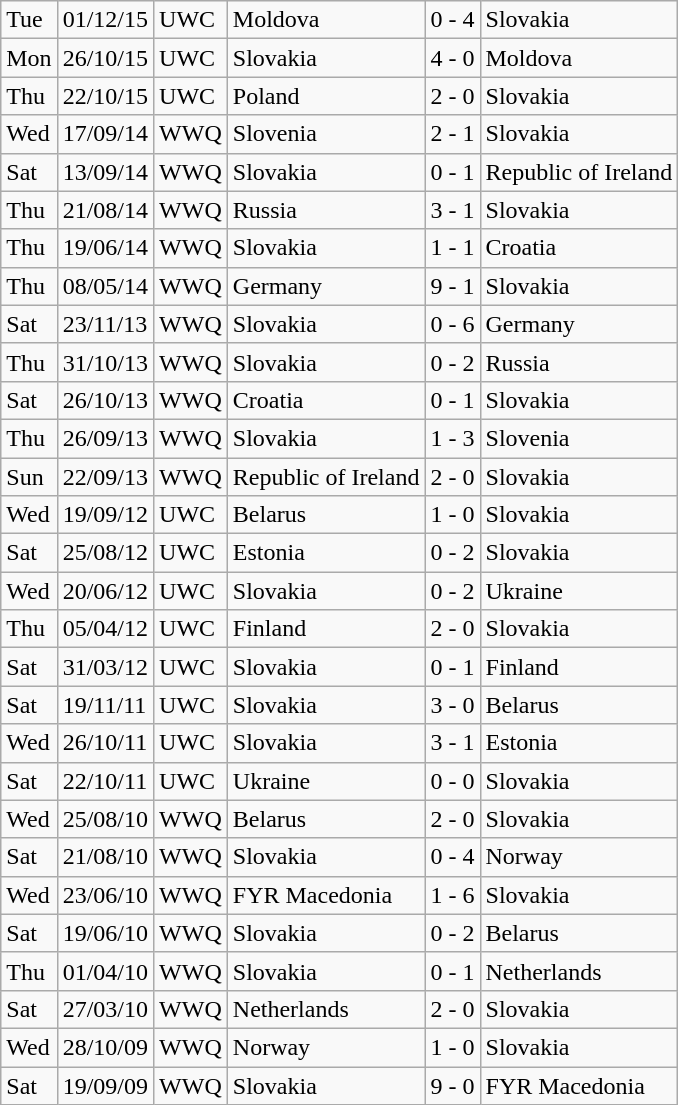<table class="wikitable">
<tr>
<td>Tue</td>
<td>01/12/15</td>
<td>UWC</td>
<td>Moldova</td>
<td>0 - 4</td>
<td>Slovakia</td>
</tr>
<tr>
<td>Mon</td>
<td>26/10/15</td>
<td>UWC</td>
<td>Slovakia</td>
<td>4 - 0</td>
<td>Moldova</td>
</tr>
<tr>
<td>Thu</td>
<td>22/10/15</td>
<td>UWC</td>
<td>Poland</td>
<td>2 - 0</td>
<td>Slovakia</td>
</tr>
<tr>
<td>Wed</td>
<td>17/09/14</td>
<td>WWQ</td>
<td>Slovenia</td>
<td>2 - 1</td>
<td>Slovakia</td>
</tr>
<tr>
<td>Sat</td>
<td>13/09/14</td>
<td>WWQ</td>
<td>Slovakia</td>
<td>0 - 1</td>
<td>Republic of Ireland</td>
</tr>
<tr>
<td>Thu</td>
<td>21/08/14</td>
<td>WWQ</td>
<td>Russia</td>
<td>3 - 1</td>
<td>Slovakia</td>
</tr>
<tr>
<td>Thu</td>
<td>19/06/14</td>
<td>WWQ</td>
<td>Slovakia</td>
<td>1 - 1</td>
<td>Croatia</td>
</tr>
<tr>
<td>Thu</td>
<td>08/05/14</td>
<td>WWQ</td>
<td>Germany</td>
<td>9 - 1</td>
<td>Slovakia</td>
</tr>
<tr>
<td>Sat</td>
<td>23/11/13</td>
<td>WWQ</td>
<td>Slovakia</td>
<td>0 - 6</td>
<td>Germany</td>
</tr>
<tr>
<td>Thu</td>
<td>31/10/13</td>
<td>WWQ</td>
<td>Slovakia</td>
<td>0 - 2</td>
<td>Russia</td>
</tr>
<tr>
<td>Sat</td>
<td>26/10/13</td>
<td>WWQ</td>
<td>Croatia</td>
<td>0 - 1</td>
<td>Slovakia</td>
</tr>
<tr>
<td>Thu</td>
<td>26/09/13</td>
<td>WWQ</td>
<td>Slovakia</td>
<td>1 - 3</td>
<td>Slovenia</td>
</tr>
<tr>
<td>Sun</td>
<td>22/09/13</td>
<td>WWQ</td>
<td>Republic of Ireland</td>
<td>2 - 0</td>
<td>Slovakia</td>
</tr>
<tr>
<td>Wed</td>
<td>19/09/12</td>
<td>UWC</td>
<td>Belarus</td>
<td>1 - 0</td>
<td>Slovakia</td>
</tr>
<tr>
<td>Sat</td>
<td>25/08/12</td>
<td>UWC</td>
<td>Estonia</td>
<td>0 - 2</td>
<td>Slovakia</td>
</tr>
<tr>
<td>Wed</td>
<td>20/06/12</td>
<td>UWC</td>
<td>Slovakia</td>
<td>0 - 2</td>
<td>Ukraine</td>
</tr>
<tr>
<td>Thu</td>
<td>05/04/12</td>
<td>UWC</td>
<td>Finland</td>
<td>2 - 0</td>
<td>Slovakia</td>
</tr>
<tr>
<td>Sat</td>
<td>31/03/12</td>
<td>UWC</td>
<td>Slovakia</td>
<td>0 - 1</td>
<td>Finland</td>
</tr>
<tr>
<td>Sat</td>
<td>19/11/11</td>
<td>UWC</td>
<td>Slovakia</td>
<td>3 - 0</td>
<td>Belarus</td>
</tr>
<tr>
<td>Wed</td>
<td>26/10/11</td>
<td>UWC</td>
<td>Slovakia</td>
<td>3 - 1</td>
<td>Estonia</td>
</tr>
<tr>
<td>Sat</td>
<td>22/10/11</td>
<td>UWC</td>
<td>Ukraine</td>
<td>0 - 0</td>
<td>Slovakia</td>
</tr>
<tr>
<td>Wed</td>
<td>25/08/10</td>
<td>WWQ</td>
<td>Belarus</td>
<td>2 - 0</td>
<td>Slovakia</td>
</tr>
<tr>
<td>Sat</td>
<td>21/08/10</td>
<td>WWQ</td>
<td>Slovakia</td>
<td>0 - 4</td>
<td>Norway</td>
</tr>
<tr>
<td>Wed</td>
<td>23/06/10</td>
<td>WWQ</td>
<td>FYR Macedonia</td>
<td>1 - 6</td>
<td>Slovakia</td>
</tr>
<tr>
<td>Sat</td>
<td>19/06/10</td>
<td>WWQ</td>
<td>Slovakia</td>
<td>0 - 2</td>
<td>Belarus</td>
</tr>
<tr>
<td>Thu</td>
<td>01/04/10</td>
<td>WWQ</td>
<td>Slovakia</td>
<td>0 - 1</td>
<td>Netherlands</td>
</tr>
<tr>
<td>Sat</td>
<td>27/03/10</td>
<td>WWQ</td>
<td>Netherlands</td>
<td>2 - 0</td>
<td>Slovakia</td>
</tr>
<tr>
<td>Wed</td>
<td>28/10/09</td>
<td>WWQ</td>
<td>Norway</td>
<td>1 - 0</td>
<td>Slovakia</td>
</tr>
<tr>
<td>Sat</td>
<td>19/09/09</td>
<td>WWQ</td>
<td>Slovakia</td>
<td>9 - 0</td>
<td>FYR Macedonia</td>
</tr>
</table>
